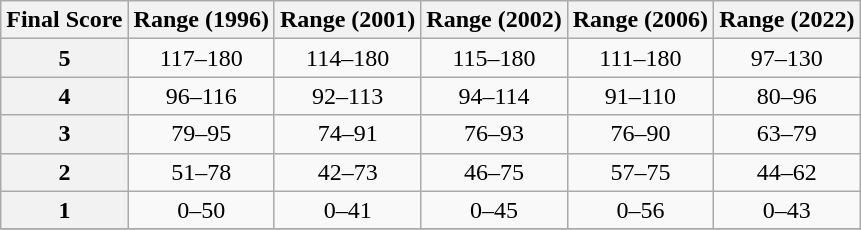<table class="wikitable">
<tr>
<th>Final Score</th>
<th>Range (1996)</th>
<th>Range (2001)</th>
<th>Range (2002)</th>
<th>Range (2006)</th>
<th>Range (2022)</th>
</tr>
<tr align="center">
<th>5</th>
<td>117–180</td>
<td>114–180</td>
<td>115–180</td>
<td>111–180</td>
<td>97–130</td>
</tr>
<tr align="center">
<th>4</th>
<td>96–116</td>
<td>92–113</td>
<td>94–114</td>
<td>91–110</td>
<td>80–96</td>
</tr>
<tr align="center">
<th>3</th>
<td>79–95</td>
<td>74–91</td>
<td>76–93</td>
<td>76–90</td>
<td>63–79</td>
</tr>
<tr align="center">
<th>2</th>
<td>51–78</td>
<td>42–73</td>
<td>46–75</td>
<td>57–75</td>
<td>44–62</td>
</tr>
<tr align="center">
<th>1</th>
<td>0–50</td>
<td>0–41</td>
<td>0–45</td>
<td>0–56</td>
<td>0–43</td>
</tr>
<tr align="center">
</tr>
</table>
